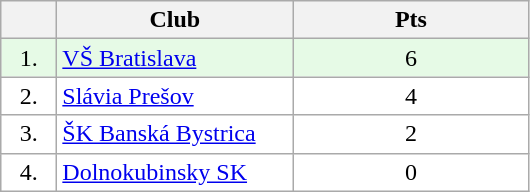<table class="wikitable">
<tr>
<th width="30"></th>
<th width="150">Club</th>
<th width="150">Pts</th>
</tr>
<tr bgcolor="#e6fae6" align="center">
<td>1.</td>
<td align="left"><a href='#'>VŠ Bratislava</a></td>
<td>6</td>
</tr>
<tr bgcolor="#FFFFFF" align="center">
<td>2.</td>
<td align="left"><a href='#'>Slávia Prešov</a></td>
<td>4</td>
</tr>
<tr bgcolor="#FFFFFF" align="center">
<td>3.</td>
<td align="left"><a href='#'>ŠK Banská Bystrica</a></td>
<td>2</td>
</tr>
<tr bgcolor="#FFFFFF" align="center">
<td>4.</td>
<td align="left"><a href='#'>Dolnokubinsky SK</a></td>
<td>0</td>
</tr>
</table>
